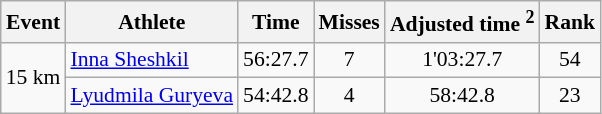<table class="wikitable" style="font-size:90%">
<tr>
<th>Event</th>
<th>Athlete</th>
<th>Time</th>
<th>Misses</th>
<th>Adjusted time <sup>2</sup></th>
<th>Rank</th>
</tr>
<tr>
<td rowspan="2">15 km</td>
<td><a href='#'>Inna Sheshkil</a></td>
<td align="center">56:27.7</td>
<td align="center">7</td>
<td align="center">1'03:27.7</td>
<td align="center">54</td>
</tr>
<tr>
<td><a href='#'>Lyudmila Guryeva</a></td>
<td align="center">54:42.8</td>
<td align="center">4</td>
<td align="center">58:42.8</td>
<td align="center">23</td>
</tr>
</table>
